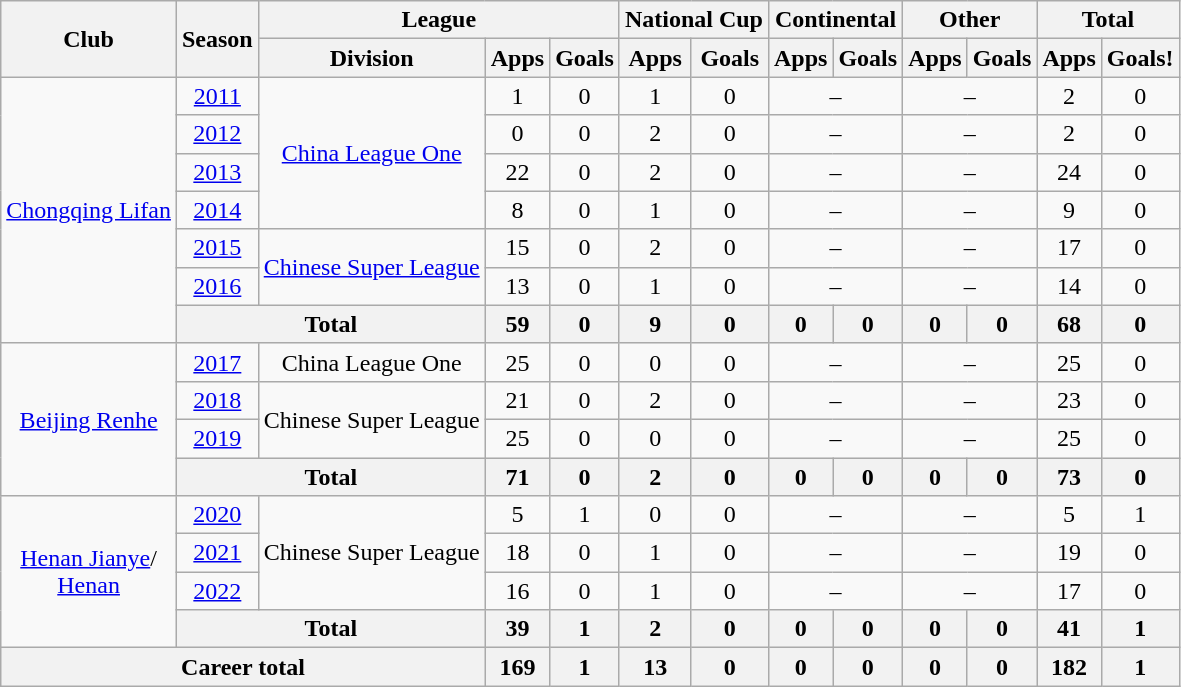<table class="wikitable" style="text-align: center">
<tr>
<th rowspan="2">Club</th>
<th rowspan="2">Season</th>
<th colspan="3">League</th>
<th colspan="2">National Cup</th>
<th colspan="2">Continental</th>
<th colspan="2">Other</th>
<th colspan="2">Total</th>
</tr>
<tr>
<th>Division</th>
<th>Apps</th>
<th>Goals</th>
<th>Apps</th>
<th>Goals</th>
<th>Apps</th>
<th>Goals</th>
<th>Apps</th>
<th>Goals</th>
<th>Apps</th>
<th>Goals!</th>
</tr>
<tr>
<td rowspan=7><a href='#'>Chongqing Lifan</a></td>
<td><a href='#'>2011</a></td>
<td rowspan="4"><a href='#'>China League One</a></td>
<td>1</td>
<td>0</td>
<td>1</td>
<td>0</td>
<td colspan="2">–</td>
<td colspan="2">–</td>
<td>2</td>
<td>0</td>
</tr>
<tr>
<td><a href='#'>2012</a></td>
<td>0</td>
<td>0</td>
<td>2</td>
<td>0</td>
<td colspan="2">–</td>
<td colspan="2">–</td>
<td>2</td>
<td>0</td>
</tr>
<tr>
<td><a href='#'>2013</a></td>
<td>22</td>
<td>0</td>
<td>2</td>
<td>0</td>
<td colspan="2">–</td>
<td colspan="2">–</td>
<td>24</td>
<td>0</td>
</tr>
<tr>
<td><a href='#'>2014</a></td>
<td>8</td>
<td>0</td>
<td>1</td>
<td>0</td>
<td colspan="2">–</td>
<td colspan="2">–</td>
<td>9</td>
<td>0</td>
</tr>
<tr>
<td><a href='#'>2015</a></td>
<td rowspan="2"><a href='#'>Chinese Super League</a></td>
<td>15</td>
<td>0</td>
<td>2</td>
<td>0</td>
<td colspan="2">–</td>
<td colspan="2">–</td>
<td>17</td>
<td>0</td>
</tr>
<tr>
<td><a href='#'>2016</a></td>
<td>13</td>
<td>0</td>
<td>1</td>
<td>0</td>
<td colspan="2">–</td>
<td colspan="2">–</td>
<td>14</td>
<td>0</td>
</tr>
<tr>
<th colspan="2"><strong>Total</strong></th>
<th>59</th>
<th>0</th>
<th>9</th>
<th>0</th>
<th>0</th>
<th>0</th>
<th>0</th>
<th>0</th>
<th>68</th>
<th>0</th>
</tr>
<tr>
<td rowspan=4><a href='#'>Beijing Renhe</a></td>
<td><a href='#'>2017</a></td>
<td>China League One</td>
<td>25</td>
<td>0</td>
<td>0</td>
<td>0</td>
<td colspan="2">–</td>
<td colspan="2">–</td>
<td>25</td>
<td>0</td>
</tr>
<tr>
<td><a href='#'>2018</a></td>
<td rowspan=2>Chinese Super League</td>
<td>21</td>
<td>0</td>
<td>2</td>
<td>0</td>
<td colspan="2">–</td>
<td colspan="2">–</td>
<td>23</td>
<td>0</td>
</tr>
<tr>
<td><a href='#'>2019</a></td>
<td>25</td>
<td>0</td>
<td>0</td>
<td>0</td>
<td colspan="2">–</td>
<td colspan="2">–</td>
<td>25</td>
<td>0</td>
</tr>
<tr>
<th colspan="2"><strong>Total</strong></th>
<th>71</th>
<th>0</th>
<th>2</th>
<th>0</th>
<th>0</th>
<th>0</th>
<th>0</th>
<th>0</th>
<th>73</th>
<th>0</th>
</tr>
<tr>
<td rowspan="4"><a href='#'>Henan Jianye</a>/<br><a href='#'>Henan</a></td>
<td><a href='#'>2020</a></td>
<td rowspan="3">Chinese Super League</td>
<td>5</td>
<td>1</td>
<td>0</td>
<td>0</td>
<td colspan="2">–</td>
<td colspan="2">–</td>
<td>5</td>
<td>1</td>
</tr>
<tr>
<td><a href='#'>2021</a></td>
<td>18</td>
<td>0</td>
<td>1</td>
<td>0</td>
<td colspan="2">–</td>
<td colspan="2">–</td>
<td>19</td>
<td>0</td>
</tr>
<tr>
<td><a href='#'>2022</a></td>
<td>16</td>
<td>0</td>
<td>1</td>
<td>0</td>
<td colspan="2">–</td>
<td colspan="2">–</td>
<td>17</td>
<td>0</td>
</tr>
<tr>
<th colspan="2"><strong>Total</strong></th>
<th>39</th>
<th>1</th>
<th>2</th>
<th>0</th>
<th>0</th>
<th>0</th>
<th>0</th>
<th>0</th>
<th>41</th>
<th>1</th>
</tr>
<tr>
<th colspan="3">Career total</th>
<th>169</th>
<th>1</th>
<th>13</th>
<th>0</th>
<th>0</th>
<th>0</th>
<th>0</th>
<th>0</th>
<th>182</th>
<th>1</th>
</tr>
</table>
